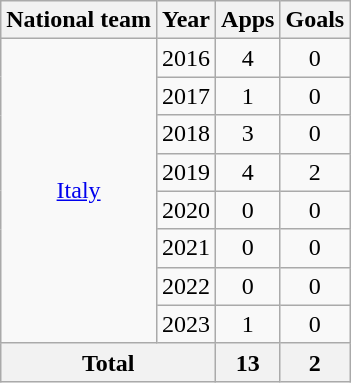<table class="wikitable" style="text-align:center">
<tr>
<th>National team</th>
<th>Year</th>
<th>Apps</th>
<th>Goals</th>
</tr>
<tr>
<td rowspan="8"><a href='#'>Italy</a></td>
<td>2016</td>
<td>4</td>
<td>0</td>
</tr>
<tr>
<td>2017</td>
<td>1</td>
<td>0</td>
</tr>
<tr>
<td>2018</td>
<td>3</td>
<td>0</td>
</tr>
<tr>
<td>2019</td>
<td>4</td>
<td>2</td>
</tr>
<tr>
<td>2020</td>
<td>0</td>
<td>0</td>
</tr>
<tr>
<td>2021</td>
<td>0</td>
<td>0</td>
</tr>
<tr>
<td>2022</td>
<td>0</td>
<td>0</td>
</tr>
<tr>
<td>2023</td>
<td>1</td>
<td>0</td>
</tr>
<tr>
<th colspan="2">Total</th>
<th>13</th>
<th>2</th>
</tr>
</table>
